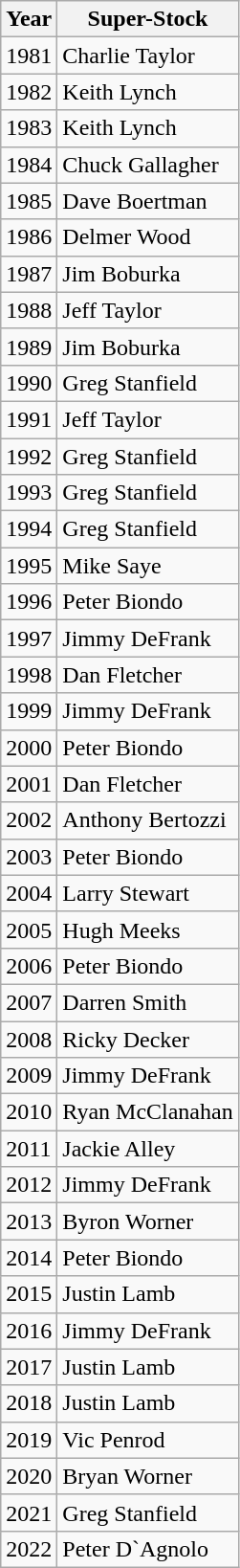<table class="wikitable">
<tr>
<th>Year</th>
<th>Super-Stock</th>
</tr>
<tr>
<td>1981</td>
<td>Charlie Taylor</td>
</tr>
<tr>
<td>1982</td>
<td>Keith Lynch</td>
</tr>
<tr>
<td>1983</td>
<td>Keith Lynch</td>
</tr>
<tr>
<td>1984</td>
<td>Chuck Gallagher</td>
</tr>
<tr>
<td>1985</td>
<td>Dave Boertman</td>
</tr>
<tr>
<td>1986</td>
<td>Delmer Wood</td>
</tr>
<tr>
<td>1987</td>
<td>Jim Boburka</td>
</tr>
<tr>
<td>1988</td>
<td>Jeff Taylor</td>
</tr>
<tr>
<td>1989</td>
<td>Jim Boburka</td>
</tr>
<tr>
<td>1990</td>
<td>Greg Stanfield</td>
</tr>
<tr>
<td>1991</td>
<td>Jeff Taylor</td>
</tr>
<tr>
<td>1992</td>
<td>Greg Stanfield</td>
</tr>
<tr>
<td>1993</td>
<td>Greg Stanfield</td>
</tr>
<tr>
<td>1994</td>
<td>Greg Stanfield</td>
</tr>
<tr>
<td>1995</td>
<td>Mike Saye</td>
</tr>
<tr>
<td>1996</td>
<td>Peter Biondo</td>
</tr>
<tr>
<td>1997</td>
<td>Jimmy DeFrank</td>
</tr>
<tr>
<td>1998</td>
<td>Dan Fletcher</td>
</tr>
<tr>
<td>1999</td>
<td>Jimmy DeFrank</td>
</tr>
<tr>
<td>2000</td>
<td>Peter Biondo</td>
</tr>
<tr>
<td>2001</td>
<td>Dan Fletcher</td>
</tr>
<tr>
<td>2002</td>
<td>Anthony Bertozzi</td>
</tr>
<tr>
<td>2003</td>
<td>Peter Biondo</td>
</tr>
<tr>
<td>2004</td>
<td>Larry Stewart</td>
</tr>
<tr>
<td>2005</td>
<td>Hugh Meeks</td>
</tr>
<tr>
<td>2006</td>
<td>Peter Biondo</td>
</tr>
<tr>
<td>2007</td>
<td>Darren Smith</td>
</tr>
<tr>
<td>2008</td>
<td>Ricky Decker</td>
</tr>
<tr>
<td>2009</td>
<td>Jimmy DeFrank</td>
</tr>
<tr>
<td>2010</td>
<td>Ryan McClanahan</td>
</tr>
<tr>
<td>2011</td>
<td>Jackie Alley</td>
</tr>
<tr>
<td>2012</td>
<td>Jimmy DeFrank</td>
</tr>
<tr>
<td>2013</td>
<td>Byron Worner</td>
</tr>
<tr>
<td>2014</td>
<td>Peter Biondo</td>
</tr>
<tr>
<td>2015</td>
<td>Justin Lamb</td>
</tr>
<tr>
<td>2016</td>
<td>Jimmy DeFrank</td>
</tr>
<tr>
<td>2017</td>
<td>Justin Lamb</td>
</tr>
<tr>
<td>2018</td>
<td>Justin Lamb</td>
</tr>
<tr>
<td>2019</td>
<td>Vic Penrod</td>
</tr>
<tr>
<td>2020</td>
<td>Bryan Worner</td>
</tr>
<tr>
<td>2021</td>
<td>Greg Stanfield</td>
</tr>
<tr>
<td>2022</td>
<td>Peter D`Agnolo</td>
</tr>
</table>
